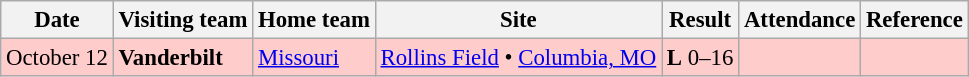<table class="wikitable" style="font-size:95%;">
<tr>
<th>Date</th>
<th>Visiting team</th>
<th>Home team</th>
<th>Site</th>
<th>Result</th>
<th>Attendance</th>
<th class="unsortable">Reference</th>
</tr>
<tr bgcolor=ffcccc>
<td>October 12</td>
<td><strong>Vanderbilt</strong></td>
<td><a href='#'>Missouri</a></td>
<td><a href='#'>Rollins Field</a> • <a href='#'>Columbia, MO</a></td>
<td><strong>L</strong> 0–16</td>
<td></td>
<td></td>
</tr>
</table>
